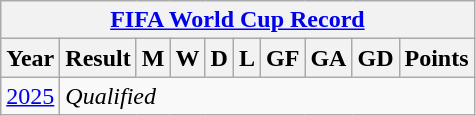<table class="wikitable">
<tr>
<th colspan="10"><a href='#'>FIFA World Cup Record</a></th>
</tr>
<tr>
<th>Year</th>
<th>Result</th>
<th>M</th>
<th>W</th>
<th>D</th>
<th>L</th>
<th>GF</th>
<th>GA</th>
<th>GD</th>
<th>Points</th>
</tr>
<tr>
<td> <a href='#'>2025</a></td>
<td colspan="9"><em>Qualified</em></td>
</tr>
</table>
